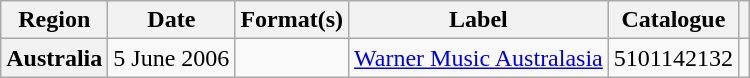<table class="wikitable plainrowheaders">
<tr>
<th>Region</th>
<th>Date</th>
<th>Format(s)</th>
<th>Label</th>
<th>Catalogue</th>
<th></th>
</tr>
<tr>
<th scope="row">Australia</th>
<td>5 June 2006</td>
<td></td>
<td><a href='#'>Warner Music Australasia</a></td>
<td>5101142132</td>
<td></td>
</tr>
</table>
